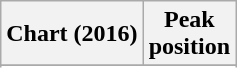<table class="wikitable sortable plainrowheaders" style="text-align:center">
<tr>
<th scope="col">Chart (2016)</th>
<th scope="col">Peak<br> position</th>
</tr>
<tr>
</tr>
<tr>
</tr>
<tr>
</tr>
<tr>
</tr>
<tr>
</tr>
</table>
